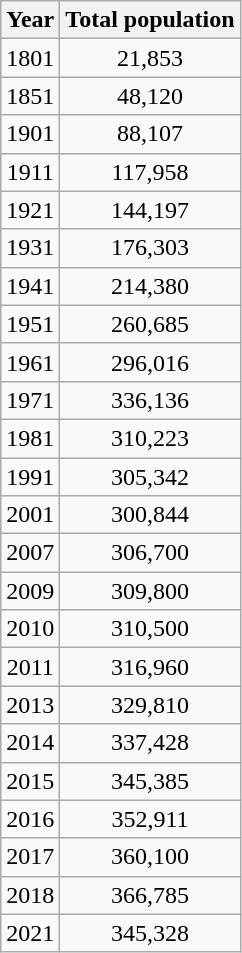<table class="wikitable">
<tr>
<th>Year</th>
<th>Total population</th>
</tr>
<tr style="text-align:center;">
<td>1801</td>
<td>21,853</td>
</tr>
<tr style="text-align:center;">
<td>1851</td>
<td>48,120</td>
</tr>
<tr style="text-align:center;">
<td>1901</td>
<td>88,107</td>
</tr>
<tr style="text-align:center;">
<td>1911</td>
<td>117,958</td>
</tr>
<tr style="text-align:center;">
<td>1921</td>
<td>144,197</td>
</tr>
<tr style="text-align:center;">
<td>1931</td>
<td>176,303</td>
</tr>
<tr style="text-align:center;">
<td>1941</td>
<td>214,380</td>
</tr>
<tr style="text-align:center;">
<td>1951</td>
<td>260,685</td>
</tr>
<tr style="text-align:center;">
<td>1961</td>
<td>296,016</td>
</tr>
<tr style="text-align:center;">
<td>1971</td>
<td>336,136</td>
</tr>
<tr style="text-align:center;">
<td>1981</td>
<td>310,223</td>
</tr>
<tr style="text-align:center;">
<td>1991</td>
<td>305,342</td>
</tr>
<tr style="text-align:center;">
<td>2001</td>
<td>300,844</td>
</tr>
<tr style="text-align:center;">
<td>2007</td>
<td>306,700</td>
</tr>
<tr style="text-align:center;">
<td>2009</td>
<td>309,800</td>
</tr>
<tr style="text-align:center;">
<td>2010</td>
<td>310,500</td>
</tr>
<tr style="text-align:center;">
<td>2011</td>
<td>316,960</td>
</tr>
<tr style="text-align:center;">
<td>2013</td>
<td>329,810</td>
</tr>
<tr style="text-align:center;">
<td>2014</td>
<td>337,428</td>
</tr>
<tr style="text-align:center;">
<td>2015</td>
<td>345,385</td>
</tr>
<tr style="text-align:center;">
<td>2016</td>
<td>352,911</td>
</tr>
<tr style="text-align:center;">
<td>2017</td>
<td>360,100</td>
</tr>
<tr style="text-align:center;">
<td>2018</td>
<td>366,785</td>
</tr>
<tr style="text-align:center;">
<td>2021</td>
<td>345,328</td>
</tr>
</table>
